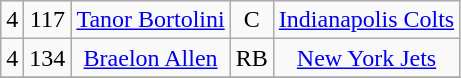<table class="wikitable" style="text-align:center">
<tr>
<td>4</td>
<td>117</td>
<td><a href='#'>Tanor Bortolini</a></td>
<td>C</td>
<td><a href='#'>Indianapolis Colts</a></td>
</tr>
<tr>
<td>4</td>
<td>134</td>
<td><a href='#'>Braelon Allen</a></td>
<td>RB</td>
<td><a href='#'>New York Jets</a></td>
</tr>
<tr>
</tr>
</table>
